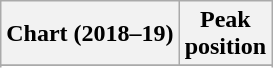<table class="wikitable sortable plainrowheaders" style="text-align:center">
<tr>
<th scope="col">Chart (2018–19)</th>
<th scope="col">Peak<br>position</th>
</tr>
<tr>
</tr>
<tr>
</tr>
<tr>
</tr>
<tr>
</tr>
<tr>
</tr>
<tr>
</tr>
<tr>
</tr>
</table>
